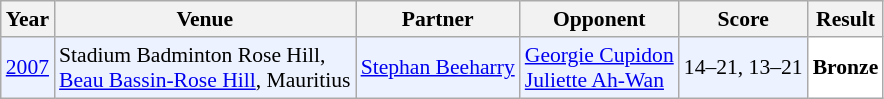<table class="sortable wikitable" style="font-size: 90%;">
<tr>
<th>Year</th>
<th>Venue</th>
<th>Partner</th>
<th>Opponent</th>
<th>Score</th>
<th>Result</th>
</tr>
<tr style="background:#ECF2FF">
<td align="center"><a href='#'>2007</a></td>
<td align="left">Stadium Badminton Rose Hill,<br><a href='#'>Beau Bassin-Rose Hill</a>, Mauritius</td>
<td align="left"> <a href='#'>Stephan Beeharry</a></td>
<td align="left"> <a href='#'>Georgie Cupidon</a><br> <a href='#'>Juliette Ah-Wan</a></td>
<td align="left">14–21, 13–21</td>
<td style="text-align:left; background:white"> <strong>Bronze</strong></td>
</tr>
</table>
